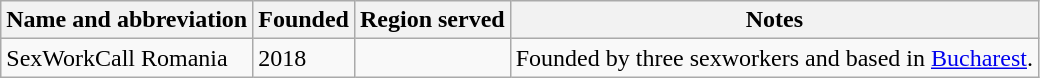<table class="wikitable sortable">
<tr>
<th>Name and abbreviation</th>
<th>Founded</th>
<th>Region served</th>
<th>Notes</th>
</tr>
<tr>
<td>SexWorkCall Romania</td>
<td>2018</td>
<td></td>
<td>Founded by three sexworkers and based in <a href='#'>Bucharest</a>.</td>
</tr>
</table>
